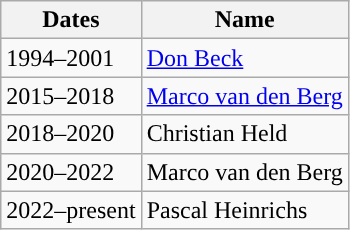<table class="wikitable">
<tr>
<th>Dates</th>
<th>Name</th>
</tr>
<tr>
<td>1994–2001</td>
<td> <a href='#'>Don Beck</a></td>
</tr>
<tr>
<td>2015–2018</td>
<td> <a href='#'>Marco van den Berg</a></td>
</tr>
<tr>
<td>2018–2020</td>
<td> Christian Held</td>
</tr>
<tr>
<td>2020–2022</td>
<td> Marco van den Berg</td>
</tr>
<tr>
<td>2022–present</td>
<td> Pascal Heinrichs</td>
</tr>
</table>
